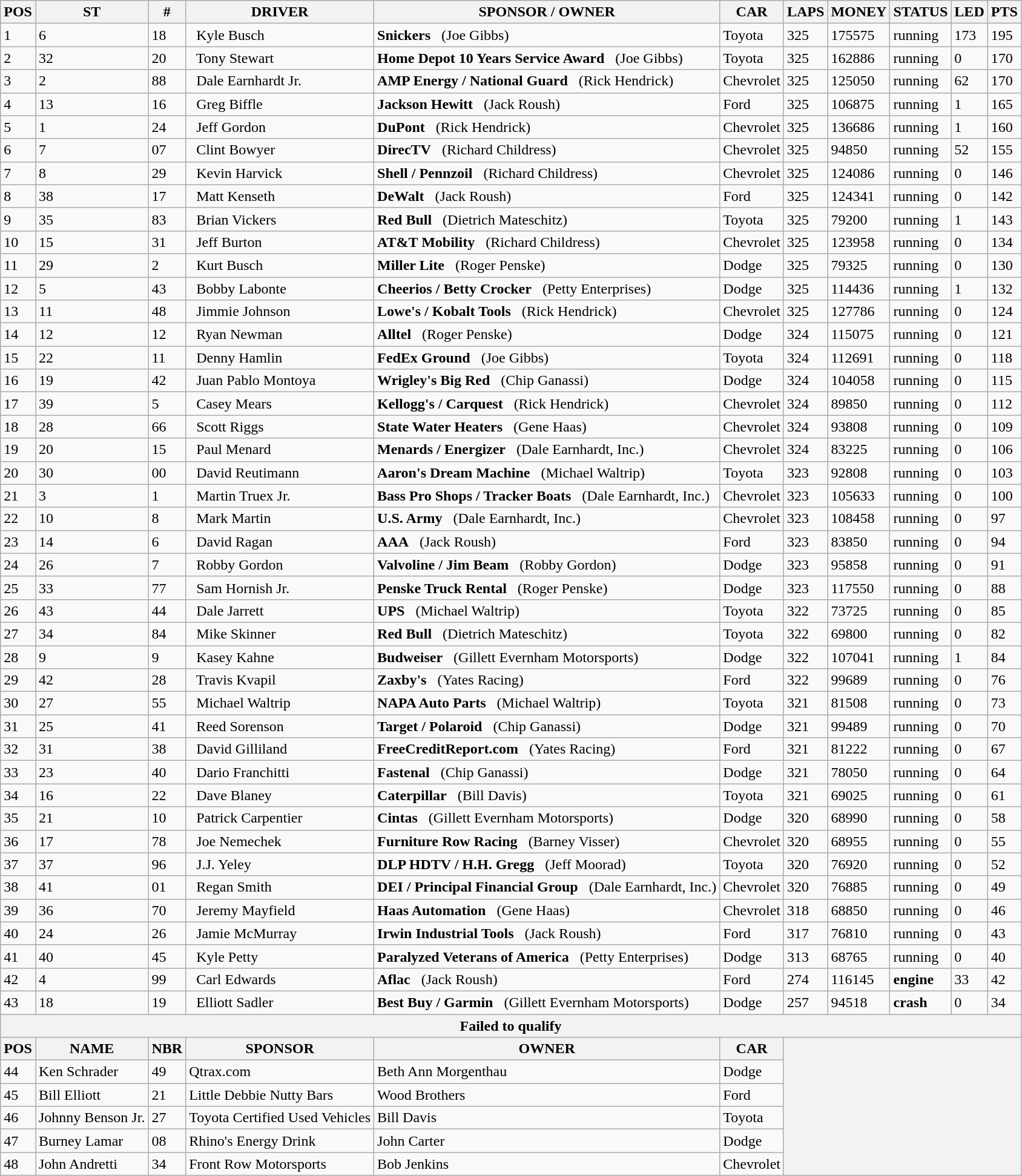<table class="wikitable">
<tr>
<th>POS</th>
<th>ST</th>
<th>#</th>
<th>DRIVER</th>
<th>SPONSOR / OWNER</th>
<th>CAR</th>
<th>LAPS</th>
<th>MONEY</th>
<th>STATUS</th>
<th>LED</th>
<th>PTS</th>
</tr>
<tr>
<td>1</td>
<td>6</td>
<td>18</td>
<td>  Kyle Busch</td>
<td><strong>Snickers</strong>   (Joe Gibbs)</td>
<td>Toyota</td>
<td>325</td>
<td>175575</td>
<td>running</td>
<td>173</td>
<td>195</td>
</tr>
<tr>
<td>2</td>
<td>32</td>
<td>20</td>
<td>  Tony Stewart</td>
<td><strong>Home Depot 10 Years Service Award</strong>   (Joe Gibbs)</td>
<td>Toyota</td>
<td>325</td>
<td>162886</td>
<td>running</td>
<td>0</td>
<td>170</td>
</tr>
<tr>
<td>3</td>
<td>2</td>
<td>88</td>
<td>  Dale Earnhardt Jr.</td>
<td><strong>AMP Energy / National Guard</strong>   (Rick Hendrick)</td>
<td>Chevrolet</td>
<td>325</td>
<td>125050</td>
<td>running</td>
<td>62</td>
<td>170</td>
</tr>
<tr>
<td>4</td>
<td>13</td>
<td>16</td>
<td>  Greg Biffle</td>
<td><strong>Jackson Hewitt</strong>   (Jack Roush)</td>
<td>Ford</td>
<td>325</td>
<td>106875</td>
<td>running</td>
<td>1</td>
<td>165</td>
</tr>
<tr>
<td>5</td>
<td>1</td>
<td>24</td>
<td>  Jeff Gordon</td>
<td><strong>DuPont</strong>   (Rick Hendrick)</td>
<td>Chevrolet</td>
<td>325</td>
<td>136686</td>
<td>running</td>
<td>1</td>
<td>160</td>
</tr>
<tr>
<td>6</td>
<td>7</td>
<td>07</td>
<td>  Clint Bowyer</td>
<td><strong>DirecTV</strong>   (Richard Childress)</td>
<td>Chevrolet</td>
<td>325</td>
<td>94850</td>
<td>running</td>
<td>52</td>
<td>155</td>
</tr>
<tr>
<td>7</td>
<td>8</td>
<td>29</td>
<td>  Kevin Harvick</td>
<td><strong>Shell / Pennzoil</strong>   (Richard Childress)</td>
<td>Chevrolet</td>
<td>325</td>
<td>124086</td>
<td>running</td>
<td>0</td>
<td>146</td>
</tr>
<tr>
<td>8</td>
<td>38</td>
<td>17</td>
<td>  Matt Kenseth</td>
<td><strong>DeWalt</strong>   (Jack Roush)</td>
<td>Ford</td>
<td>325</td>
<td>124341</td>
<td>running</td>
<td>0</td>
<td>142</td>
</tr>
<tr>
<td>9</td>
<td>35</td>
<td>83</td>
<td>  Brian Vickers</td>
<td><strong>Red Bull</strong>   (Dietrich Mateschitz)</td>
<td>Toyota</td>
<td>325</td>
<td>79200</td>
<td>running</td>
<td>1</td>
<td>143</td>
</tr>
<tr>
<td>10</td>
<td>15</td>
<td>31</td>
<td>  Jeff Burton</td>
<td><strong>AT&T Mobility</strong>   (Richard Childress)</td>
<td>Chevrolet</td>
<td>325</td>
<td>123958</td>
<td>running</td>
<td>0</td>
<td>134</td>
</tr>
<tr>
<td>11</td>
<td>29</td>
<td>2</td>
<td>  Kurt Busch</td>
<td><strong>Miller Lite</strong>   (Roger Penske)</td>
<td>Dodge</td>
<td>325</td>
<td>79325</td>
<td>running</td>
<td>0</td>
<td>130</td>
</tr>
<tr>
<td>12</td>
<td>5</td>
<td>43</td>
<td>  Bobby Labonte</td>
<td><strong>Cheerios / Betty Crocker</strong>   (Petty Enterprises)</td>
<td>Dodge</td>
<td>325</td>
<td>114436</td>
<td>running</td>
<td>1</td>
<td>132</td>
</tr>
<tr>
<td>13</td>
<td>11</td>
<td>48</td>
<td>  Jimmie Johnson</td>
<td><strong>Lowe's / Kobalt Tools</strong>   (Rick Hendrick)</td>
<td>Chevrolet</td>
<td>325</td>
<td>127786</td>
<td>running</td>
<td>0</td>
<td>124</td>
</tr>
<tr>
<td>14</td>
<td>12</td>
<td>12</td>
<td>  Ryan Newman</td>
<td><strong>Alltel</strong>   (Roger Penske)</td>
<td>Dodge</td>
<td>324</td>
<td>115075</td>
<td>running</td>
<td>0</td>
<td>121</td>
</tr>
<tr>
<td>15</td>
<td>22</td>
<td>11</td>
<td>  Denny Hamlin</td>
<td><strong>FedEx Ground</strong>   (Joe Gibbs)</td>
<td>Toyota</td>
<td>324</td>
<td>112691</td>
<td>running</td>
<td>0</td>
<td>118</td>
</tr>
<tr>
<td>16</td>
<td>19</td>
<td>42</td>
<td>  Juan Pablo Montoya</td>
<td><strong>Wrigley's Big Red</strong>   (Chip Ganassi)</td>
<td>Dodge</td>
<td>324</td>
<td>104058</td>
<td>running</td>
<td>0</td>
<td>115</td>
</tr>
<tr>
<td>17</td>
<td>39</td>
<td>5</td>
<td>  Casey Mears</td>
<td><strong>Kellogg's / Carquest</strong>   (Rick Hendrick)</td>
<td>Chevrolet</td>
<td>324</td>
<td>89850</td>
<td>running</td>
<td>0</td>
<td>112</td>
</tr>
<tr>
<td>18</td>
<td>28</td>
<td>66</td>
<td>  Scott Riggs</td>
<td><strong>State Water Heaters</strong>   (Gene Haas)</td>
<td>Chevrolet</td>
<td>324</td>
<td>93808</td>
<td>running</td>
<td>0</td>
<td>109</td>
</tr>
<tr>
<td>19</td>
<td>20</td>
<td>15</td>
<td>  Paul Menard</td>
<td><strong>Menards / Energizer</strong>   (Dale Earnhardt, Inc.)</td>
<td>Chevrolet</td>
<td>324</td>
<td>83225</td>
<td>running</td>
<td>0</td>
<td>106</td>
</tr>
<tr>
<td>20</td>
<td>30</td>
<td>00</td>
<td>  David Reutimann</td>
<td><strong>Aaron's Dream Machine</strong>   (Michael Waltrip)</td>
<td>Toyota</td>
<td>323</td>
<td>92808</td>
<td>running</td>
<td>0</td>
<td>103</td>
</tr>
<tr>
<td>21</td>
<td>3</td>
<td>1</td>
<td>  Martin Truex Jr.</td>
<td><strong>Bass Pro Shops / Tracker Boats</strong>   (Dale Earnhardt, Inc.)</td>
<td>Chevrolet</td>
<td>323</td>
<td>105633</td>
<td>running</td>
<td>0</td>
<td>100</td>
</tr>
<tr>
<td>22</td>
<td>10</td>
<td>8</td>
<td>  Mark Martin</td>
<td><strong>U.S. Army</strong>   (Dale Earnhardt, Inc.)</td>
<td>Chevrolet</td>
<td>323</td>
<td>108458</td>
<td>running</td>
<td>0</td>
<td>97</td>
</tr>
<tr>
<td>23</td>
<td>14</td>
<td>6</td>
<td>  David Ragan</td>
<td><strong>AAA</strong>   (Jack Roush)</td>
<td>Ford</td>
<td>323</td>
<td>83850</td>
<td>running</td>
<td>0</td>
<td>94</td>
</tr>
<tr>
<td>24</td>
<td>26</td>
<td>7</td>
<td>  Robby Gordon</td>
<td><strong>Valvoline / Jim Beam</strong>   (Robby Gordon)</td>
<td>Dodge</td>
<td>323</td>
<td>95858</td>
<td>running</td>
<td>0</td>
<td>91</td>
</tr>
<tr>
<td>25</td>
<td>33</td>
<td>77</td>
<td>  Sam Hornish Jr.</td>
<td><strong>Penske Truck Rental</strong>   (Roger Penske)</td>
<td>Dodge</td>
<td>323</td>
<td>117550</td>
<td>running</td>
<td>0</td>
<td>88</td>
</tr>
<tr>
<td>26</td>
<td>43</td>
<td>44</td>
<td>  Dale Jarrett</td>
<td><strong>UPS</strong>   (Michael Waltrip)</td>
<td>Toyota</td>
<td>322</td>
<td>73725</td>
<td>running</td>
<td>0</td>
<td>85</td>
</tr>
<tr>
<td>27</td>
<td>34</td>
<td>84</td>
<td>  Mike Skinner</td>
<td><strong>Red Bull</strong>   (Dietrich Mateschitz)</td>
<td>Toyota</td>
<td>322</td>
<td>69800</td>
<td>running</td>
<td>0</td>
<td>82</td>
</tr>
<tr>
<td>28</td>
<td>9</td>
<td>9</td>
<td>  Kasey Kahne</td>
<td><strong>Budweiser</strong>   (Gillett Evernham Motorsports)</td>
<td>Dodge</td>
<td>322</td>
<td>107041</td>
<td>running</td>
<td>1</td>
<td>84</td>
</tr>
<tr>
<td>29</td>
<td>42</td>
<td>28</td>
<td>  Travis Kvapil</td>
<td><strong>Zaxby's</strong>   (Yates Racing)</td>
<td>Ford</td>
<td>322</td>
<td>99689</td>
<td>running</td>
<td>0</td>
<td>76</td>
</tr>
<tr>
<td>30</td>
<td>27</td>
<td>55</td>
<td>  Michael Waltrip</td>
<td><strong>NAPA Auto Parts</strong>   (Michael Waltrip)</td>
<td>Toyota</td>
<td>321</td>
<td>81508</td>
<td>running</td>
<td>0</td>
<td>73</td>
</tr>
<tr>
<td>31</td>
<td>25</td>
<td>41</td>
<td>  Reed Sorenson</td>
<td><strong>Target / Polaroid</strong>   (Chip Ganassi)</td>
<td>Dodge</td>
<td>321</td>
<td>99489</td>
<td>running</td>
<td>0</td>
<td>70</td>
</tr>
<tr>
<td>32</td>
<td>31</td>
<td>38</td>
<td>  David Gilliland</td>
<td><strong>FreeCreditReport.com</strong>   (Yates Racing)</td>
<td>Ford</td>
<td>321</td>
<td>81222</td>
<td>running</td>
<td>0</td>
<td>67</td>
</tr>
<tr>
<td>33</td>
<td>23</td>
<td>40</td>
<td>  Dario Franchitti</td>
<td><strong>Fastenal</strong>   (Chip Ganassi)</td>
<td>Dodge</td>
<td>321</td>
<td>78050</td>
<td>running</td>
<td>0</td>
<td>64</td>
</tr>
<tr>
<td>34</td>
<td>16</td>
<td>22</td>
<td>  Dave Blaney</td>
<td><strong>Caterpillar</strong>   (Bill Davis)</td>
<td>Toyota</td>
<td>321</td>
<td>69025</td>
<td>running</td>
<td>0</td>
<td>61</td>
</tr>
<tr>
<td>35</td>
<td>21</td>
<td>10</td>
<td>  Patrick Carpentier</td>
<td><strong>Cintas</strong>   (Gillett Evernham Motorsports)</td>
<td>Dodge</td>
<td>320</td>
<td>68990</td>
<td>running</td>
<td>0</td>
<td>58</td>
</tr>
<tr>
<td>36</td>
<td>17</td>
<td>78</td>
<td>  Joe Nemechek</td>
<td><strong>Furniture Row Racing</strong>   (Barney Visser)</td>
<td>Chevrolet</td>
<td>320</td>
<td>68955</td>
<td>running</td>
<td>0</td>
<td>55</td>
</tr>
<tr>
<td>37</td>
<td>37</td>
<td>96</td>
<td>  J.J. Yeley</td>
<td><strong>DLP HDTV / H.H. Gregg</strong>   (Jeff Moorad)</td>
<td>Toyota</td>
<td>320</td>
<td>76920</td>
<td>running</td>
<td>0</td>
<td>52</td>
</tr>
<tr>
<td>38</td>
<td>41</td>
<td>01</td>
<td>  Regan Smith</td>
<td><strong>DEI / Principal Financial Group</strong>   (Dale Earnhardt, Inc.)</td>
<td>Chevrolet</td>
<td>320</td>
<td>76885</td>
<td>running</td>
<td>0</td>
<td>49</td>
</tr>
<tr>
<td>39</td>
<td>36</td>
<td>70</td>
<td>  Jeremy Mayfield</td>
<td><strong>Haas Automation</strong>   (Gene Haas)</td>
<td>Chevrolet</td>
<td>318</td>
<td>68850</td>
<td>running</td>
<td>0</td>
<td>46</td>
</tr>
<tr>
<td>40</td>
<td>24</td>
<td>26</td>
<td>  Jamie McMurray</td>
<td><strong>Irwin Industrial Tools</strong>   (Jack Roush)</td>
<td>Ford</td>
<td>317</td>
<td>76810</td>
<td>running</td>
<td>0</td>
<td>43</td>
</tr>
<tr>
<td>41</td>
<td>40</td>
<td>45</td>
<td>  Kyle Petty</td>
<td><strong>Paralyzed Veterans of America</strong>   (Petty Enterprises)</td>
<td>Dodge</td>
<td>313</td>
<td>68765</td>
<td>running</td>
<td>0</td>
<td>40</td>
</tr>
<tr>
<td>42</td>
<td>4</td>
<td>99</td>
<td>  Carl Edwards</td>
<td><strong>Aflac</strong>   (Jack Roush)</td>
<td>Ford</td>
<td>274</td>
<td>116145</td>
<td><strong>engine</strong></td>
<td>33</td>
<td>42</td>
</tr>
<tr>
<td>43</td>
<td>18</td>
<td>19</td>
<td>  Elliott Sadler</td>
<td><strong>Best Buy / Garmin</strong>   (Gillett Evernham Motorsports)</td>
<td>Dodge</td>
<td>257</td>
<td>94518</td>
<td><strong>crash</strong></td>
<td>0</td>
<td>34</td>
</tr>
<tr>
<th colspan="11">Failed to qualify</th>
</tr>
<tr>
<th>POS</th>
<th>NAME</th>
<th>NBR</th>
<th>SPONSOR</th>
<th>OWNER</th>
<th>CAR</th>
<th colspan="5" rowspan="6"></th>
</tr>
<tr>
<td>44</td>
<td>Ken Schrader</td>
<td>49</td>
<td>Qtrax.com</td>
<td>Beth Ann Morgenthau</td>
<td>Dodge</td>
</tr>
<tr>
<td>45</td>
<td>Bill Elliott</td>
<td>21</td>
<td>Little Debbie Nutty Bars</td>
<td>Wood Brothers</td>
<td>Ford</td>
</tr>
<tr>
<td>46</td>
<td>Johnny Benson Jr.</td>
<td>27</td>
<td>Toyota Certified Used Vehicles</td>
<td>Bill Davis</td>
<td>Toyota</td>
</tr>
<tr>
<td>47</td>
<td>Burney Lamar</td>
<td>08</td>
<td>Rhino's Energy Drink</td>
<td>John Carter</td>
<td>Dodge</td>
</tr>
<tr>
<td>48</td>
<td>John Andretti</td>
<td>34</td>
<td>Front Row Motorsports</td>
<td>Bob Jenkins</td>
<td>Chevrolet</td>
</tr>
</table>
